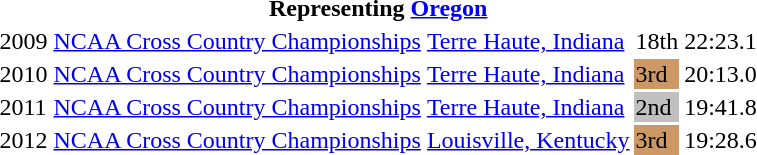<table>
<tr>
<th colspan=6>Representing <a href='#'>Oregon</a></th>
</tr>
<tr>
<td>2009</td>
<td><a href='#'>NCAA Cross Country Championships</a></td>
<td><a href='#'>Terre Haute, Indiana</a></td>
<td>18th</td>
<td>22:23.1</td>
</tr>
<tr>
<td>2010</td>
<td><a href='#'>NCAA Cross Country Championships</a></td>
<td><a href='#'>Terre Haute, Indiana</a></td>
<td style="background:#c96;">3rd</td>
<td>20:13.0</td>
</tr>
<tr>
<td>2011</td>
<td><a href='#'>NCAA Cross Country Championships</a></td>
<td><a href='#'>Terre Haute, Indiana</a></td>
<td style="background:silver;">2nd</td>
<td>19:41.8</td>
</tr>
<tr>
<td>2012</td>
<td><a href='#'>NCAA Cross Country Championships</a></td>
<td><a href='#'>Louisville, Kentucky</a></td>
<td style="background:#c96;">3rd</td>
<td>19:28.6</td>
</tr>
</table>
